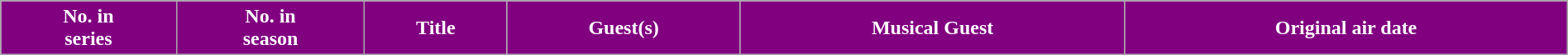<table class="wikitable plainrowheaders" style="width:100%;">
<tr>
<th style="background:#800080; color:#fff;">No. in<br>series</th>
<th style="background:#800080; color:#fff;">No. in<br>season</th>
<th style="background:#800080; color:#fff;">Title</th>
<th style="background:#800080; color:#fff;">Guest(s)</th>
<th style="background:#800080; color:#fff;">Musical Guest</th>
<th style="background:#800080; color:#fff;">Original air date<br>







</th>
</tr>
</table>
